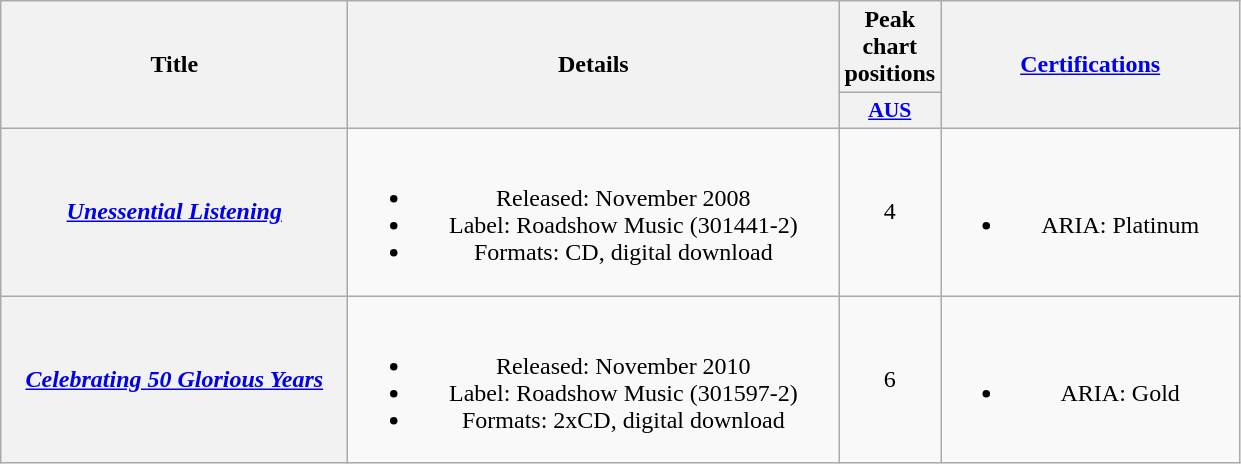<table class="wikitable plainrowheaders" style="text-align:center;">
<tr>
<th scope="col" rowspan="2" style="width:14em;">Title</th>
<th scope="col" rowspan="2" style="width:20em;">Details</th>
<th scope="col" colspan="1">Peak chart positions</th>
<th scope="col" rowspan="2" style="width:12em;"><a href='#'>Certifications</a></th>
</tr>
<tr>
<th scope="col" style="width:3em;font-size:90%;"><a href='#'>AUS</a><br></th>
</tr>
<tr>
<th scope="row"><em><a href='#'>Unessential Listening</a></em></th>
<td><br><ul><li>Released: November 2008</li><li>Label: Roadshow Music (301441-2)</li><li>Formats: CD, digital download</li></ul></td>
<td>4</td>
<td><br><ul><li>ARIA: Platinum</li></ul></td>
</tr>
<tr>
<th scope="row"><em><a href='#'>Celebrating 50 Glorious Years</a></em></th>
<td><br><ul><li>Released: November 2010</li><li>Label: Roadshow Music (301597-2)</li><li>Formats: 2xCD, digital download</li></ul></td>
<td>6</td>
<td><br><ul><li>ARIA: Gold</li></ul></td>
</tr>
</table>
